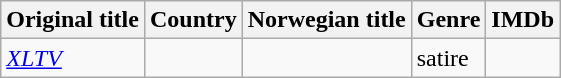<table class="wikitable">
<tr>
<th>Original title</th>
<th>Country</th>
<th>Norwegian title</th>
<th>Genre</th>
<th>IMDb</th>
</tr>
<tr>
<td><em><a href='#'>XLTV</a></em></td>
<td></td>
<td></td>
<td>satire</td>
<td></td>
</tr>
</table>
